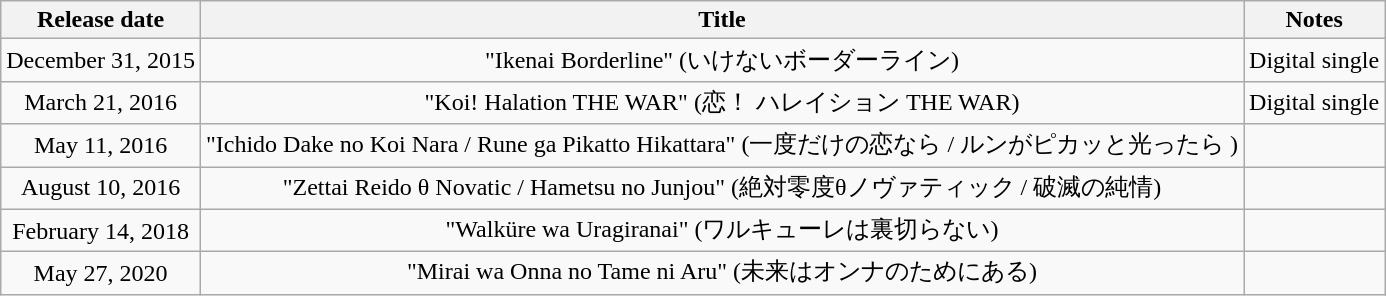<table class="wikitable" style="text-align: center;">
<tr>
<th>Release date</th>
<th>Title</th>
<th>Notes</th>
</tr>
<tr>
<td>December 31, 2015</td>
<td>"Ikenai Borderline" (いけないボーダーライン)</td>
<td>Digital single</td>
</tr>
<tr>
<td>March 21, 2016</td>
<td>"Koi! Halation THE WAR" (恋！ ハレイション THE WAR)</td>
<td>Digital single</td>
</tr>
<tr>
<td>May 11, 2016</td>
<td>"Ichido Dake no Koi Nara / Rune ga Pikatto Hikattara" (一度だけの恋なら / ルンがピカッと光ったら )</td>
<td></td>
</tr>
<tr>
<td>August 10, 2016</td>
<td>"Zettai Reido θ Novatic / Hametsu no Junjou" (絶対零度θノヴァティック / 破滅の純情)</td>
<td></td>
</tr>
<tr>
<td>February 14, 2018</td>
<td>"Walküre wa Uragiranai" (ワルキューレは裏切らない)</td>
<td></td>
</tr>
<tr>
<td>May 27, 2020</td>
<td>"Mirai wa Onna no Tame ni Aru" (未来はオンナのためにある)</td>
<td></td>
</tr>
</table>
